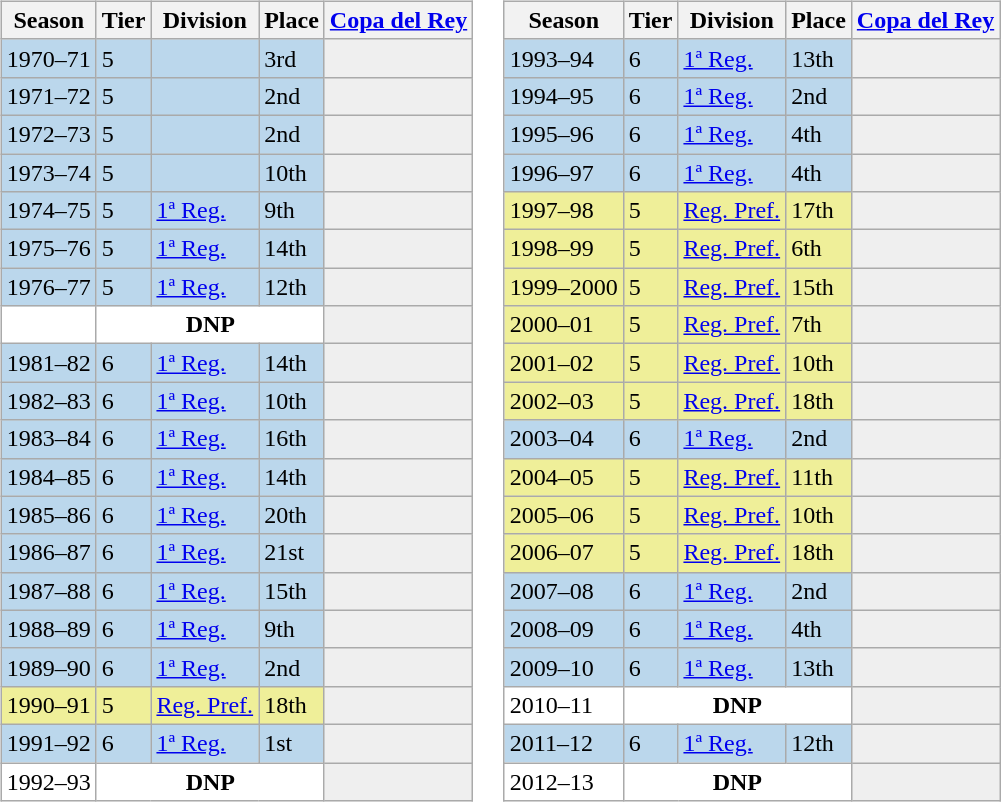<table>
<tr>
<td valign="top" width=0%><br><table class="wikitable">
<tr style="background:#f0f6fa;">
<th>Season</th>
<th>Tier</th>
<th>Division</th>
<th>Place</th>
<th><a href='#'>Copa del Rey</a></th>
</tr>
<tr>
<td style="background:#BBD7EC;">1970–71</td>
<td style="background:#BBD7EC;">5</td>
<td style="background:#BBD7EC;"></td>
<td style="background:#BBD7EC;">3rd</td>
<th style="background:#efefef;"></th>
</tr>
<tr>
<td style="background:#BBD7EC;">1971–72</td>
<td style="background:#BBD7EC;">5</td>
<td style="background:#BBD7EC;"></td>
<td style="background:#BBD7EC;">2nd</td>
<th style="background:#efefef;"></th>
</tr>
<tr>
<td style="background:#BBD7EC;">1972–73</td>
<td style="background:#BBD7EC;">5</td>
<td style="background:#BBD7EC;"></td>
<td style="background:#BBD7EC;">2nd</td>
<th style="background:#efefef;"></th>
</tr>
<tr>
<td style="background:#BBD7EC;">1973–74</td>
<td style="background:#BBD7EC;">5</td>
<td style="background:#BBD7EC;"></td>
<td style="background:#BBD7EC;">10th</td>
<th style="background:#efefef;"></th>
</tr>
<tr>
<td style="background:#BBD7EC;">1974–75</td>
<td style="background:#BBD7EC;">5</td>
<td style="background:#BBD7EC;"><a href='#'>1ª Reg.</a></td>
<td style="background:#BBD7EC;">9th</td>
<th style="background:#efefef;"></th>
</tr>
<tr>
<td style="background:#BBD7EC;">1975–76</td>
<td style="background:#BBD7EC;">5</td>
<td style="background:#BBD7EC;"><a href='#'>1ª Reg.</a></td>
<td style="background:#BBD7EC;">14th</td>
<th style="background:#efefef;"></th>
</tr>
<tr>
<td style="background:#BBD7EC;">1976–77</td>
<td style="background:#BBD7EC;">5</td>
<td style="background:#BBD7EC;"><a href='#'>1ª Reg.</a></td>
<td style="background:#BBD7EC;">12th</td>
<th style="background:#efefef;"></th>
</tr>
<tr>
<td style="background:#FFFFFF;"></td>
<th style="background:#FFFFFF;" colspan="3">DNP</th>
<th style="background:#efefef;"></th>
</tr>
<tr>
<td style="background:#BBD7EC;">1981–82</td>
<td style="background:#BBD7EC;">6</td>
<td style="background:#BBD7EC;"><a href='#'>1ª Reg.</a></td>
<td style="background:#BBD7EC;">14th</td>
<th style="background:#efefef;"></th>
</tr>
<tr>
<td style="background:#BBD7EC;">1982–83</td>
<td style="background:#BBD7EC;">6</td>
<td style="background:#BBD7EC;"><a href='#'>1ª Reg.</a></td>
<td style="background:#BBD7EC;">10th</td>
<th style="background:#efefef;"></th>
</tr>
<tr>
<td style="background:#BBD7EC;">1983–84</td>
<td style="background:#BBD7EC;">6</td>
<td style="background:#BBD7EC;"><a href='#'>1ª Reg.</a></td>
<td style="background:#BBD7EC;">16th</td>
<th style="background:#efefef;"></th>
</tr>
<tr>
<td style="background:#BBD7EC;">1984–85</td>
<td style="background:#BBD7EC;">6</td>
<td style="background:#BBD7EC;"><a href='#'>1ª Reg.</a></td>
<td style="background:#BBD7EC;">14th</td>
<th style="background:#efefef;"></th>
</tr>
<tr>
<td style="background:#BBD7EC;">1985–86</td>
<td style="background:#BBD7EC;">6</td>
<td style="background:#BBD7EC;"><a href='#'>1ª Reg.</a></td>
<td style="background:#BBD7EC;">20th</td>
<th style="background:#efefef;"></th>
</tr>
<tr>
<td style="background:#BBD7EC;">1986–87</td>
<td style="background:#BBD7EC;">6</td>
<td style="background:#BBD7EC;"><a href='#'>1ª Reg.</a></td>
<td style="background:#BBD7EC;">21st</td>
<th style="background:#efefef;"></th>
</tr>
<tr>
<td style="background:#BBD7EC;">1987–88</td>
<td style="background:#BBD7EC;">6</td>
<td style="background:#BBD7EC;"><a href='#'>1ª Reg.</a></td>
<td style="background:#BBD7EC;">15th</td>
<th style="background:#efefef;"></th>
</tr>
<tr>
<td style="background:#BBD7EC;">1988–89</td>
<td style="background:#BBD7EC;">6</td>
<td style="background:#BBD7EC;"><a href='#'>1ª Reg.</a></td>
<td style="background:#BBD7EC;">9th</td>
<th style="background:#efefef;"></th>
</tr>
<tr>
<td style="background:#BBD7EC;">1989–90</td>
<td style="background:#BBD7EC;">6</td>
<td style="background:#BBD7EC;"><a href='#'>1ª Reg.</a></td>
<td style="background:#BBD7EC;">2nd</td>
<th style="background:#efefef;"></th>
</tr>
<tr>
<td style="background:#EFEF99;">1990–91</td>
<td style="background:#EFEF99;">5</td>
<td style="background:#EFEF99;"><a href='#'>Reg. Pref.</a></td>
<td style="background:#EFEF99;">18th</td>
<td style="background:#efefef;"></td>
</tr>
<tr>
<td style="background:#BBD7EC;">1991–92</td>
<td style="background:#BBD7EC;">6</td>
<td style="background:#BBD7EC;"><a href='#'>1ª Reg.</a></td>
<td style="background:#BBD7EC;">1st</td>
<th style="background:#efefef;"></th>
</tr>
<tr>
<td style="background:#FFFFFF;">1992–93</td>
<th style="background:#FFFFFF;" colspan="3">DNP</th>
<th style="background:#efefef;"></th>
</tr>
</table>
</td>
<td valign="top" width=0%><br><table class="wikitable">
<tr style="background:#f0f6fa;">
<th>Season</th>
<th>Tier</th>
<th>Division</th>
<th>Place</th>
<th><a href='#'>Copa del Rey</a></th>
</tr>
<tr>
<td style="background:#BBD7EC;">1993–94</td>
<td style="background:#BBD7EC;">6</td>
<td style="background:#BBD7EC;"><a href='#'>1ª Reg.</a></td>
<td style="background:#BBD7EC;">13th</td>
<th style="background:#efefef;"></th>
</tr>
<tr>
<td style="background:#BBD7EC;">1994–95</td>
<td style="background:#BBD7EC;">6</td>
<td style="background:#BBD7EC;"><a href='#'>1ª Reg.</a></td>
<td style="background:#BBD7EC;">2nd</td>
<th style="background:#efefef;"></th>
</tr>
<tr>
<td style="background:#BBD7EC;">1995–96</td>
<td style="background:#BBD7EC;">6</td>
<td style="background:#BBD7EC;"><a href='#'>1ª Reg.</a></td>
<td style="background:#BBD7EC;">4th</td>
<th style="background:#efefef;"></th>
</tr>
<tr>
<td style="background:#BBD7EC;">1996–97</td>
<td style="background:#BBD7EC;">6</td>
<td style="background:#BBD7EC;"><a href='#'>1ª Reg.</a></td>
<td style="background:#BBD7EC;">4th</td>
<th style="background:#efefef;"></th>
</tr>
<tr>
<td style="background:#EFEF99;">1997–98</td>
<td style="background:#EFEF99;">5</td>
<td style="background:#EFEF99;"><a href='#'>Reg. Pref.</a></td>
<td style="background:#EFEF99;">17th</td>
<td style="background:#efefef;"></td>
</tr>
<tr>
<td style="background:#EFEF99;">1998–99</td>
<td style="background:#EFEF99;">5</td>
<td style="background:#EFEF99;"><a href='#'>Reg. Pref.</a></td>
<td style="background:#EFEF99;">6th</td>
<td style="background:#efefef;"></td>
</tr>
<tr>
<td style="background:#EFEF99;">1999–2000</td>
<td style="background:#EFEF99;">5</td>
<td style="background:#EFEF99;"><a href='#'>Reg. Pref.</a></td>
<td style="background:#EFEF99;">15th</td>
<td style="background:#efefef;"></td>
</tr>
<tr>
<td style="background:#EFEF99;">2000–01</td>
<td style="background:#EFEF99;">5</td>
<td style="background:#EFEF99;"><a href='#'>Reg. Pref.</a></td>
<td style="background:#EFEF99;">7th</td>
<td style="background:#efefef;"></td>
</tr>
<tr>
<td style="background:#EFEF99;">2001–02</td>
<td style="background:#EFEF99;">5</td>
<td style="background:#EFEF99;"><a href='#'>Reg. Pref.</a></td>
<td style="background:#EFEF99;">10th</td>
<td style="background:#efefef;"></td>
</tr>
<tr>
<td style="background:#EFEF99;">2002–03</td>
<td style="background:#EFEF99;">5</td>
<td style="background:#EFEF99;"><a href='#'>Reg. Pref.</a></td>
<td style="background:#EFEF99;">18th</td>
<td style="background:#efefef;"></td>
</tr>
<tr>
<td style="background:#BBD7EC;">2003–04</td>
<td style="background:#BBD7EC;">6</td>
<td style="background:#BBD7EC;"><a href='#'>1ª Reg.</a></td>
<td style="background:#BBD7EC;">2nd</td>
<th style="background:#efefef;"></th>
</tr>
<tr>
<td style="background:#EFEF99;">2004–05</td>
<td style="background:#EFEF99;">5</td>
<td style="background:#EFEF99;"><a href='#'>Reg. Pref.</a></td>
<td style="background:#EFEF99;">11th</td>
<td style="background:#efefef;"></td>
</tr>
<tr>
<td style="background:#EFEF99;">2005–06</td>
<td style="background:#EFEF99;">5</td>
<td style="background:#EFEF99;"><a href='#'>Reg. Pref.</a></td>
<td style="background:#EFEF99;">10th</td>
<td style="background:#efefef;"></td>
</tr>
<tr>
<td style="background:#EFEF99;">2006–07</td>
<td style="background:#EFEF99;">5</td>
<td style="background:#EFEF99;"><a href='#'>Reg. Pref.</a></td>
<td style="background:#EFEF99;">18th</td>
<td style="background:#efefef;"></td>
</tr>
<tr>
<td style="background:#BBD7EC;">2007–08</td>
<td style="background:#BBD7EC;">6</td>
<td style="background:#BBD7EC;"><a href='#'>1ª Reg.</a></td>
<td style="background:#BBD7EC;">2nd</td>
<th style="background:#efefef;"></th>
</tr>
<tr>
<td style="background:#BBD7EC;">2008–09</td>
<td style="background:#BBD7EC;">6</td>
<td style="background:#BBD7EC;"><a href='#'>1ª Reg.</a></td>
<td style="background:#BBD7EC;">4th</td>
<th style="background:#efefef;"></th>
</tr>
<tr>
<td style="background:#BBD7EC;">2009–10</td>
<td style="background:#BBD7EC;">6</td>
<td style="background:#BBD7EC;"><a href='#'>1ª Reg.</a></td>
<td style="background:#BBD7EC;">13th</td>
<th style="background:#efefef;"></th>
</tr>
<tr>
<td style="background:#FFFFFF;">2010–11</td>
<th style="background:#FFFFFF;" colspan="3">DNP</th>
<th style="background:#efefef;"></th>
</tr>
<tr>
<td style="background:#BBD7EC;">2011–12</td>
<td style="background:#BBD7EC;">6</td>
<td style="background:#BBD7EC;"><a href='#'>1ª Reg.</a></td>
<td style="background:#BBD7EC;">12th</td>
<th style="background:#efefef;"></th>
</tr>
<tr>
<td style="background:#FFFFFF;">2012–13</td>
<th style="background:#FFFFFF;" colspan="3">DNP</th>
<th style="background:#efefef;"></th>
</tr>
</table>
</td>
</tr>
</table>
